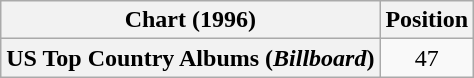<table class="wikitable plainrowheaders" style="text-align:center">
<tr>
<th scope="col">Chart (1996)</th>
<th scope="col">Position</th>
</tr>
<tr>
<th scope="row">US Top Country Albums (<em>Billboard</em>)</th>
<td>47</td>
</tr>
</table>
